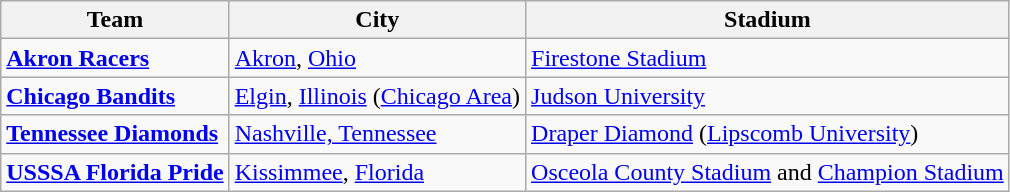<table class="wikitable">
<tr>
<th>Team</th>
<th>City</th>
<th>Stadium</th>
</tr>
<tr>
<td><strong><a href='#'>Akron Racers</a></strong></td>
<td><a href='#'>Akron</a>, <a href='#'>Ohio</a></td>
<td><a href='#'>Firestone Stadium</a></td>
</tr>
<tr>
<td><strong><a href='#'>Chicago Bandits</a></strong></td>
<td><a href='#'>Elgin</a>, <a href='#'>Illinois</a> (<a href='#'>Chicago Area</a>)</td>
<td><a href='#'>Judson University</a></td>
</tr>
<tr>
<td><strong><a href='#'>Tennessee Diamonds</a></strong></td>
<td><a href='#'>Nashville, Tennessee</a></td>
<td><a href='#'>Draper Diamond</a> (<a href='#'>Lipscomb University</a>)</td>
</tr>
<tr>
<td><strong><a href='#'>USSSA Florida Pride</a></strong></td>
<td><a href='#'>Kissimmee</a>, <a href='#'>Florida</a></td>
<td><a href='#'>Osceola County Stadium</a> and <a href='#'>Champion Stadium</a></td>
</tr>
</table>
